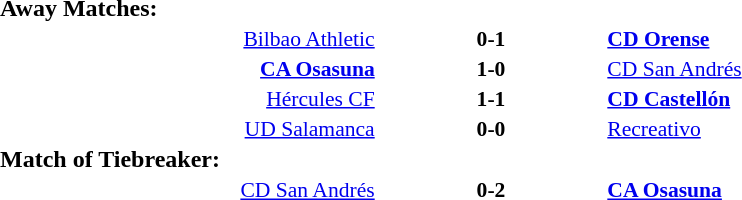<table width=100% cellspacing=1>
<tr>
<th width=20%></th>
<th width=12%></th>
<th width=20%></th>
<th></th>
</tr>
<tr>
<td><strong>Away Matches:</strong></td>
</tr>
<tr style=font-size:90%>
<td align=right><a href='#'>Bilbao Athletic</a></td>
<td align=center><strong>0-1</strong></td>
<td><strong><a href='#'>CD Orense</a></strong></td>
</tr>
<tr style=font-size:90%>
<td align=right><strong><a href='#'>CA Osasuna</a></strong></td>
<td align=center><strong>1-0</strong></td>
<td><a href='#'>CD San Andrés</a></td>
</tr>
<tr style=font-size:90%>
<td align=right><a href='#'>Hércules CF</a></td>
<td align=center><strong>1-1</strong></td>
<td><strong><a href='#'>CD Castellón</a></strong></td>
</tr>
<tr style=font-size:90%>
<td align=right><a href='#'>UD Salamanca</a></td>
<td align=center><strong>0-0</strong></td>
<td><a href='#'>Recreativo</a></td>
</tr>
<tr>
<td><strong>Match of Tiebreaker:</strong></td>
</tr>
<tr style=font-size:90%>
<td align=right><a href='#'>CD San Andrés</a></td>
<td align=center><strong>0-2</strong></td>
<td><strong><a href='#'>CA Osasuna</a></strong></td>
</tr>
</table>
